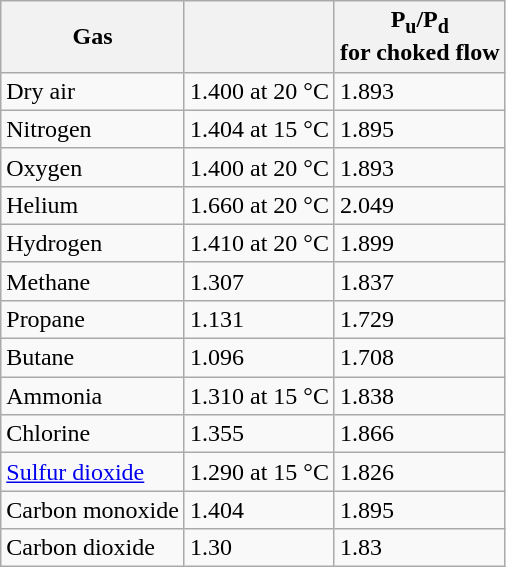<table class="wikitable">
<tr>
<th>Gas</th>
<th></th>
<th> P<sub>u</sub>/P<sub>d</sub> <br>for choked flow</th>
</tr>
<tr>
<td>Dry air</td>
<td>1.400 at 20 °C</td>
<td>1.893</td>
</tr>
<tr>
<td>Nitrogen</td>
<td>1.404 at 15 °C</td>
<td>1.895</td>
</tr>
<tr>
<td>Oxygen</td>
<td>1.400 at 20 °C</td>
<td>1.893</td>
</tr>
<tr>
<td>Helium</td>
<td>1.660 at 20 °C</td>
<td>2.049</td>
</tr>
<tr>
<td>Hydrogen</td>
<td>1.410 at 20 °C</td>
<td>1.899</td>
</tr>
<tr>
<td>Methane</td>
<td>1.307</td>
<td>1.837</td>
</tr>
<tr>
<td>Propane</td>
<td>1.131</td>
<td>1.729</td>
</tr>
<tr>
<td>Butane</td>
<td>1.096</td>
<td>1.708</td>
</tr>
<tr>
<td>Ammonia</td>
<td>1.310 at 15 °C</td>
<td>1.838</td>
</tr>
<tr>
<td>Chlorine</td>
<td>1.355</td>
<td>1.866</td>
</tr>
<tr>
<td><a href='#'>Sulfur dioxide</a></td>
<td>1.290 at 15 °C</td>
<td>1.826</td>
</tr>
<tr>
<td>Carbon monoxide</td>
<td>1.404</td>
<td>1.895</td>
</tr>
<tr>
<td>Carbon dioxide</td>
<td>1.30</td>
<td>1.83</td>
</tr>
</table>
